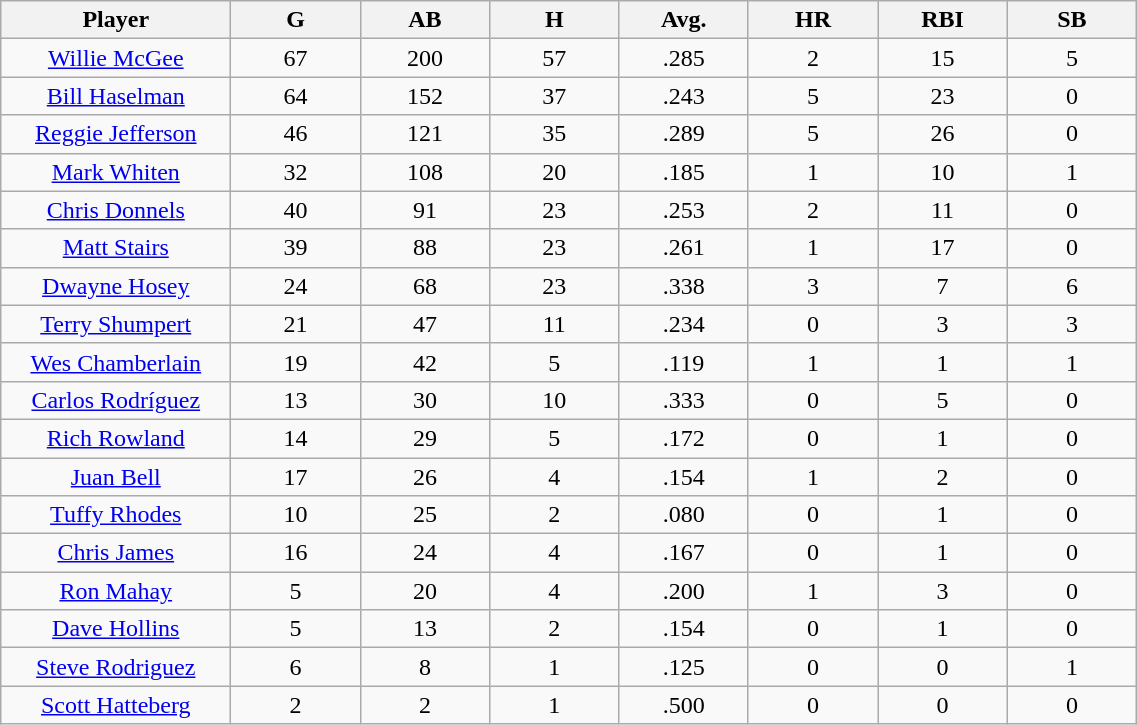<table class="wikitable sortable">
<tr>
<th bgcolor="#DDDDFF" width="16%">Player</th>
<th bgcolor="#DDDDFF" width="9%">G</th>
<th bgcolor="#DDDDFF" width="9%">AB</th>
<th bgcolor="#DDDDFF" width="9%">H</th>
<th bgcolor="#DDDDFF" width="9%">Avg.</th>
<th bgcolor="#DDDDFF" width="9%">HR</th>
<th bgcolor="#DDDDFF" width="9%">RBI</th>
<th bgcolor="#DDDDFF" width="9%">SB</th>
</tr>
<tr align="center">
<td><a href='#'>Willie McGee</a></td>
<td>67</td>
<td>200</td>
<td>57</td>
<td>.285</td>
<td>2</td>
<td>15</td>
<td>5</td>
</tr>
<tr align="center">
<td><a href='#'>Bill Haselman</a></td>
<td>64</td>
<td>152</td>
<td>37</td>
<td>.243</td>
<td>5</td>
<td>23</td>
<td>0</td>
</tr>
<tr align="center">
<td><a href='#'>Reggie Jefferson</a></td>
<td>46</td>
<td>121</td>
<td>35</td>
<td>.289</td>
<td>5</td>
<td>26</td>
<td>0</td>
</tr>
<tr align="center">
<td><a href='#'>Mark Whiten</a></td>
<td>32</td>
<td>108</td>
<td>20</td>
<td>.185</td>
<td>1</td>
<td>10</td>
<td>1</td>
</tr>
<tr align="center">
<td><a href='#'>Chris Donnels</a></td>
<td>40</td>
<td>91</td>
<td>23</td>
<td>.253</td>
<td>2</td>
<td>11</td>
<td>0</td>
</tr>
<tr align="center">
<td><a href='#'>Matt Stairs</a></td>
<td>39</td>
<td>88</td>
<td>23</td>
<td>.261</td>
<td>1</td>
<td>17</td>
<td>0</td>
</tr>
<tr align="center">
<td><a href='#'>Dwayne Hosey</a></td>
<td>24</td>
<td>68</td>
<td>23</td>
<td>.338</td>
<td>3</td>
<td>7</td>
<td>6</td>
</tr>
<tr align="center">
<td><a href='#'>Terry Shumpert</a></td>
<td>21</td>
<td>47</td>
<td>11</td>
<td>.234</td>
<td>0</td>
<td>3</td>
<td>3</td>
</tr>
<tr align="center">
<td><a href='#'>Wes Chamberlain</a></td>
<td>19</td>
<td>42</td>
<td>5</td>
<td>.119</td>
<td>1</td>
<td>1</td>
<td>1</td>
</tr>
<tr align="center">
<td><a href='#'>Carlos Rodríguez</a></td>
<td>13</td>
<td>30</td>
<td>10</td>
<td>.333</td>
<td>0</td>
<td>5</td>
<td>0</td>
</tr>
<tr align="center">
<td><a href='#'>Rich Rowland</a></td>
<td>14</td>
<td>29</td>
<td>5</td>
<td>.172</td>
<td>0</td>
<td>1</td>
<td>0</td>
</tr>
<tr align=center>
<td><a href='#'>Juan Bell</a></td>
<td>17</td>
<td>26</td>
<td>4</td>
<td>.154</td>
<td>1</td>
<td>2</td>
<td>0</td>
</tr>
<tr align="center">
<td><a href='#'>Tuffy Rhodes</a></td>
<td>10</td>
<td>25</td>
<td>2</td>
<td>.080</td>
<td>0</td>
<td>1</td>
<td>0</td>
</tr>
<tr align="center">
<td><a href='#'>Chris James</a></td>
<td>16</td>
<td>24</td>
<td>4</td>
<td>.167</td>
<td>0</td>
<td>1</td>
<td>0</td>
</tr>
<tr align="center">
<td><a href='#'>Ron Mahay</a></td>
<td>5</td>
<td>20</td>
<td>4</td>
<td>.200</td>
<td>1</td>
<td>3</td>
<td>0</td>
</tr>
<tr align="center">
<td><a href='#'>Dave Hollins</a></td>
<td>5</td>
<td>13</td>
<td>2</td>
<td>.154</td>
<td>0</td>
<td>1</td>
<td>0</td>
</tr>
<tr align="center">
<td><a href='#'>Steve Rodriguez</a></td>
<td>6</td>
<td>8</td>
<td>1</td>
<td>.125</td>
<td>0</td>
<td>0</td>
<td>1</td>
</tr>
<tr align="center">
<td><a href='#'>Scott Hatteberg</a></td>
<td>2</td>
<td>2</td>
<td>1</td>
<td>.500</td>
<td>0</td>
<td>0</td>
<td>0</td>
</tr>
</table>
